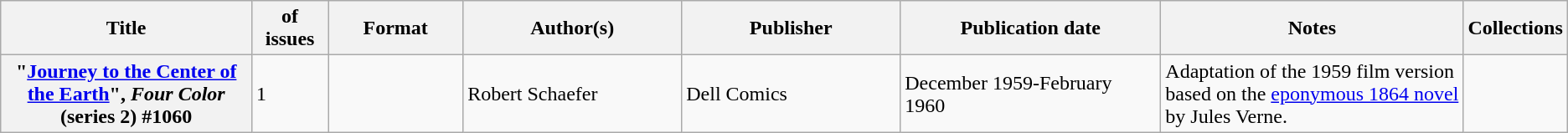<table class="wikitable">
<tr>
<th>Title</th>
<th style="width:40pt"> of issues</th>
<th style="width:75pt">Format</th>
<th style="width:125pt">Author(s)</th>
<th style="width:125pt">Publisher</th>
<th style="width:150pt">Publication date</th>
<th style="width:175pt">Notes</th>
<th>Collections</th>
</tr>
<tr>
<th>"<a href='#'>Journey to the Center of the Earth</a>", <em>Four Color</em> (series 2) #1060</th>
<td>1</td>
<td></td>
<td>Robert Schaefer</td>
<td>Dell Comics</td>
<td>December 1959-February 1960</td>
<td>Adaptation of the 1959 film version based on the <a href='#'>eponymous 1864 novel</a> by Jules Verne.</td>
<td></td>
</tr>
</table>
